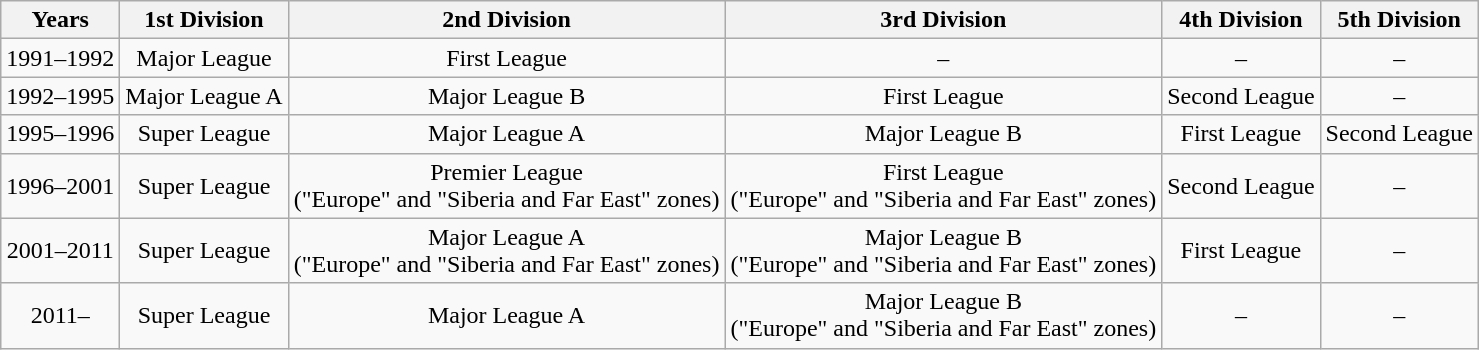<table class="wikitable" style="text-align: center">
<tr>
<th>Years</th>
<th>1st Division</th>
<th>2nd Division</th>
<th>3rd Division</th>
<th>4th Division</th>
<th>5th Division</th>
</tr>
<tr>
<td>1991–1992</td>
<td>Major League</td>
<td>First League</td>
<td>–</td>
<td>–</td>
<td>–</td>
</tr>
<tr>
<td>1992–1995</td>
<td>Major League A</td>
<td>Major League B</td>
<td>First League</td>
<td>Second League</td>
<td>–</td>
</tr>
<tr>
<td>1995–1996</td>
<td>Super League</td>
<td>Major League A</td>
<td>Major League B</td>
<td>First League</td>
<td>Second League</td>
</tr>
<tr>
<td>1996–2001</td>
<td>Super League</td>
<td>Premier League<br>("Europe" and "Siberia and Far East" zones)</td>
<td>First League<br>("Europe" and "Siberia and Far East" zones)</td>
<td>Second League</td>
<td>–</td>
</tr>
<tr>
<td>2001–2011</td>
<td>Super League</td>
<td>Major League A<br>("Europe" and "Siberia and Far East" zones)</td>
<td>Major League B<br>("Europe" and "Siberia and Far East" zones)</td>
<td>First League</td>
<td>–</td>
</tr>
<tr>
<td>2011–</td>
<td>Super League</td>
<td>Major League A</td>
<td>Major League B<br>("Europe" and "Siberia and Far East" zones)</td>
<td>–</td>
<td>–</td>
</tr>
</table>
